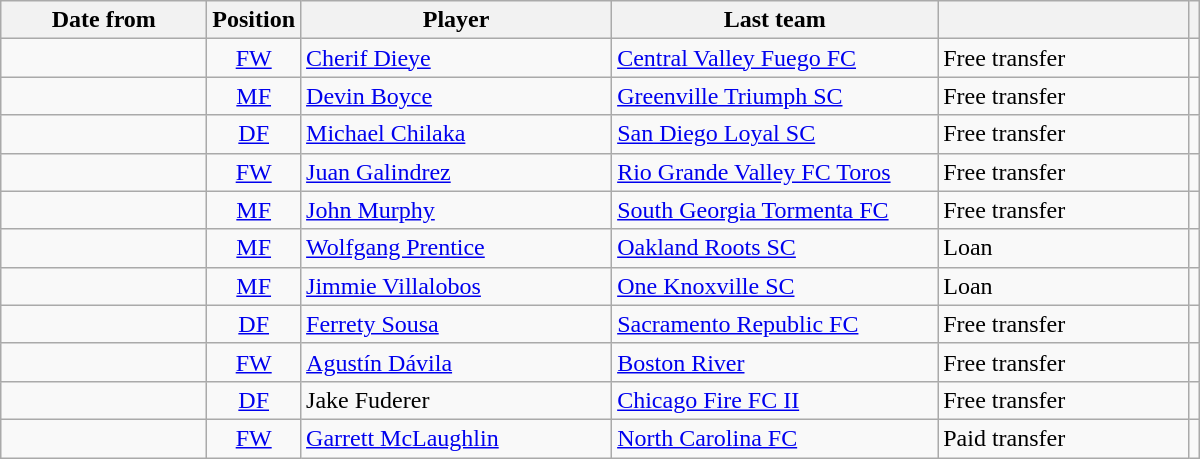<table class="wikitable">
<tr>
<th style="width:130px;">Date from</th>
<th>Position</th>
<th style="width:200px;">Player</th>
<th style="width:210px;">Last team</th>
<th style="width:160px;"></th>
<th></th>
</tr>
<tr>
<td></td>
<td style="text-align:center;"><a href='#'>FW</a></td>
<td> <a href='#'>Cherif Dieye</a></td>
<td><a href='#'>Central Valley Fuego FC</a></td>
<td>Free transfer</td>
<td style="text-align:center;"></td>
</tr>
<tr>
<td></td>
<td style="text-align:center;"><a href='#'>MF</a></td>
<td> <a href='#'>Devin Boyce</a></td>
<td><a href='#'>Greenville Triumph SC</a></td>
<td>Free transfer</td>
<td style="text-align:center;"></td>
</tr>
<tr>
<td></td>
<td style="text-align:center;"><a href='#'>DF</a></td>
<td> <a href='#'>Michael Chilaka</a></td>
<td><a href='#'>San Diego Loyal SC</a></td>
<td>Free transfer</td>
<td style="text-align:center;"></td>
</tr>
<tr>
<td></td>
<td style="text-align:center;"><a href='#'>FW</a></td>
<td> <a href='#'>Juan Galindrez</a></td>
<td><a href='#'>Rio Grande Valley FC Toros</a></td>
<td>Free transfer</td>
<td style="text-align:center;"></td>
</tr>
<tr>
<td></td>
<td style="text-align:center;"><a href='#'>MF</a></td>
<td> <a href='#'>John Murphy</a></td>
<td><a href='#'>South Georgia Tormenta FC</a></td>
<td>Free transfer</td>
<td style="text-align:center;"></td>
</tr>
<tr>
<td></td>
<td style="text-align:center;"><a href='#'>MF</a></td>
<td> <a href='#'>Wolfgang Prentice</a></td>
<td><a href='#'>Oakland Roots SC</a></td>
<td>Loan</td>
<td style="text-align:center;"></td>
</tr>
<tr>
<td></td>
<td style="text-align:center;"><a href='#'>MF</a></td>
<td> <a href='#'>Jimmie Villalobos</a></td>
<td><a href='#'>One Knoxville SC</a></td>
<td>Loan</td>
<td style="text-align:center;"></td>
</tr>
<tr>
<td></td>
<td style="text-align:center;"><a href='#'>DF</a></td>
<td> <a href='#'>Ferrety Sousa</a></td>
<td><a href='#'>Sacramento Republic FC</a></td>
<td>Free transfer</td>
<td style="text-align:center;"></td>
</tr>
<tr>
<td></td>
<td style="text-align:center;"><a href='#'>FW</a></td>
<td> <a href='#'>Agustín Dávila</a></td>
<td> <a href='#'>Boston River</a></td>
<td>Free transfer</td>
<td style="text-align:center;"></td>
</tr>
<tr>
<td></td>
<td style="text-align:center;"><a href='#'>DF</a></td>
<td> Jake Fuderer</td>
<td><a href='#'>Chicago Fire FC II</a></td>
<td>Free transfer</td>
<td style="text-align:center;"></td>
</tr>
<tr>
<td></td>
<td style="text-align:center;"><a href='#'>FW</a></td>
<td> <a href='#'>Garrett McLaughlin</a></td>
<td><a href='#'>North Carolina FC</a></td>
<td>Paid transfer</td>
<td style="text-align:center;"></td>
</tr>
</table>
